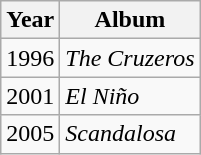<table class="wikitable">
<tr>
<th>Year</th>
<th>Album</th>
</tr>
<tr>
<td>1996</td>
<td><em>The Cruzeros</em></td>
</tr>
<tr>
<td>2001</td>
<td><em>El Niño</em></td>
</tr>
<tr>
<td>2005</td>
<td><em>Scandalosa</em></td>
</tr>
</table>
